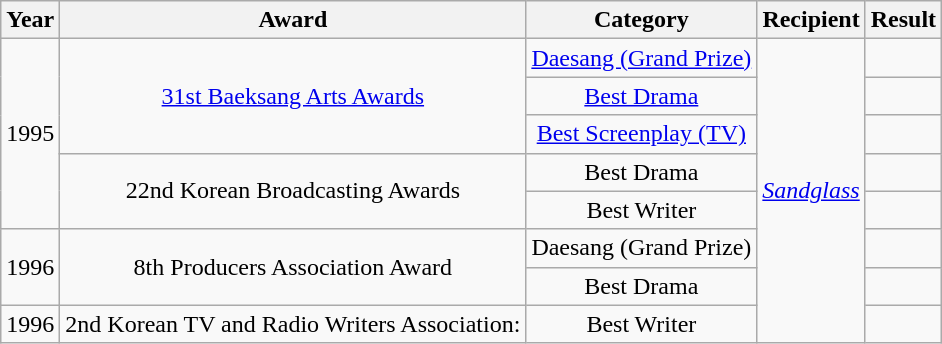<table class="wikitable sortable" style="text-align:center">
<tr>
<th>Year</th>
<th>Award</th>
<th>Category</th>
<th>Recipient</th>
<th>Result</th>
</tr>
<tr>
<td rowspan="5">1995</td>
<td rowspan="3"><a href='#'>31st Baeksang Arts Awards</a></td>
<td><a href='#'>Daesang (Grand Prize)</a></td>
<td rowspan="8"><em><a href='#'>Sandglass</a></em></td>
<td></td>
</tr>
<tr>
<td><a href='#'>Best Drama</a></td>
<td></td>
</tr>
<tr>
<td><a href='#'>Best Screenplay (TV)</a></td>
<td></td>
</tr>
<tr>
<td rowspan="2">22nd Korean Broadcasting Awards</td>
<td>Best Drama</td>
<td></td>
</tr>
<tr>
<td>Best Writer</td>
<td></td>
</tr>
<tr>
<td rowspan="2">1996</td>
<td rowspan="2">8th Producers Association Award</td>
<td>Daesang (Grand Prize)</td>
<td></td>
</tr>
<tr>
<td>Best Drama</td>
<td></td>
</tr>
<tr>
<td>1996</td>
<td>2nd Korean TV and Radio Writers Association:</td>
<td>Best Writer</td>
<td></td>
</tr>
</table>
